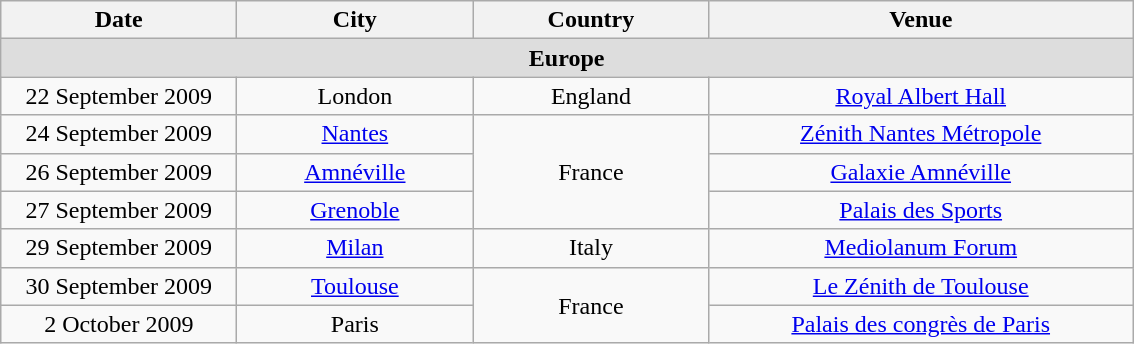<table class="wikitable" style="text-align:center;">
<tr>
<th width="150">Date</th>
<th width="150">City</th>
<th width="150">Country</th>
<th width="275">Venue</th>
</tr>
<tr style="background:#ddd;">
<td colspan="4"><strong>Europe</strong></td>
</tr>
<tr>
<td>22 September 2009</td>
<td>London</td>
<td>England</td>
<td><a href='#'>Royal Albert Hall</a></td>
</tr>
<tr>
<td>24 September 2009</td>
<td><a href='#'>Nantes</a></td>
<td rowspan="3">France</td>
<td><a href='#'>Zénith Nantes Métropole</a></td>
</tr>
<tr>
<td>26 September 2009</td>
<td><a href='#'>Amnéville</a></td>
<td><a href='#'>Galaxie Amnéville</a></td>
</tr>
<tr>
<td>27 September 2009</td>
<td><a href='#'>Grenoble</a></td>
<td><a href='#'>Palais des Sports</a></td>
</tr>
<tr>
<td>29 September 2009</td>
<td><a href='#'>Milan</a></td>
<td>Italy</td>
<td><a href='#'>Mediolanum Forum</a></td>
</tr>
<tr>
<td>30 September 2009</td>
<td><a href='#'>Toulouse</a></td>
<td rowspan="2">France</td>
<td><a href='#'>Le Zénith de Toulouse</a></td>
</tr>
<tr>
<td>2 October 2009</td>
<td>Paris</td>
<td><a href='#'>Palais des congrès de Paris</a></td>
</tr>
</table>
